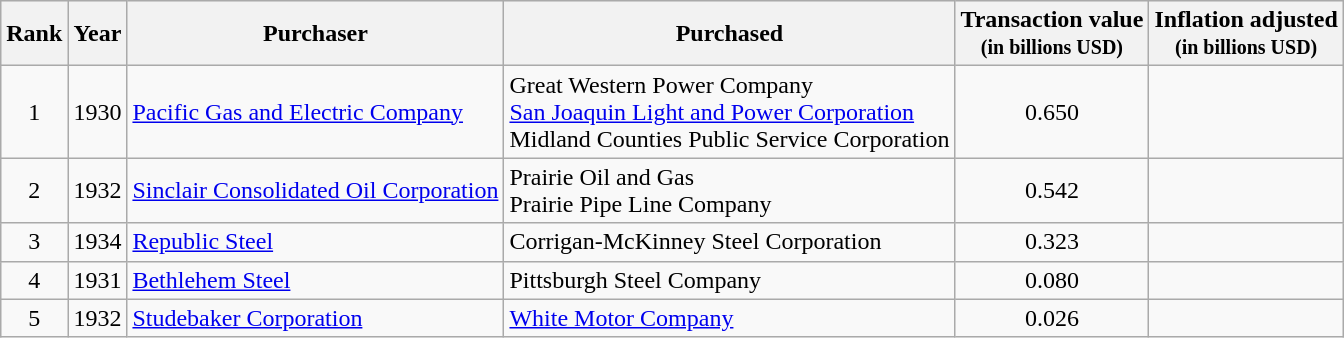<table class="wikitable sortable">
<tr style="background:#eee;">
<th>Rank</th>
<th>Year</th>
<th>Purchaser</th>
<th>Purchased</th>
<th>Transaction value<br><small>(in billions USD)</small></th>
<th> Inflation adjusted<br><small>(in billions USD)</small></th>
</tr>
<tr>
<td style="text-align:center;">1</td>
<td>1930</td>
<td> <a href='#'>Pacific Gas and Electric Company</a></td>
<td> Great Western Power Company<br> <a href='#'>San Joaquin Light and Power Corporation</a><br> Midland Counties Public Service Corporation</td>
<td style="text-align:center;">0.650</td>
<td style="text-align:center;"></td>
</tr>
<tr>
<td style="text-align:center;">2</td>
<td>1932</td>
<td> <a href='#'>Sinclair Consolidated Oil Corporation</a></td>
<td> Prairie Oil and Gas <br> Prairie Pipe Line Company</td>
<td style="text-align:center;">0.542</td>
<td style="text-align:center;"></td>
</tr>
<tr>
<td style="text-align:center;">3</td>
<td>1934</td>
<td> <a href='#'>Republic Steel</a></td>
<td> Corrigan-McKinney Steel Corporation</td>
<td style="text-align:center;">0.323</td>
<td style="text-align:center;"></td>
</tr>
<tr>
<td style="text-align:center;">4</td>
<td>1931</td>
<td> <a href='#'>Bethlehem Steel</a></td>
<td> Pittsburgh Steel Company</td>
<td style="text-align:center;">0.080</td>
<td style="text-align:center;"></td>
</tr>
<tr>
<td style="text-align:center;">5</td>
<td>1932</td>
<td> <a href='#'>Studebaker Corporation</a></td>
<td> <a href='#'>White Motor Company</a></td>
<td style="text-align:center;">0.026</td>
<td style="text-align:center;"></td>
</tr>
</table>
